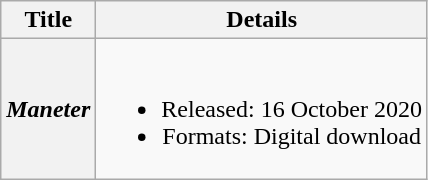<table class="wikitable plainrowheaders" style="text-align:center;">
<tr>
<th>Title</th>
<th>Details</th>
</tr>
<tr>
<th scope="row"><em>Maneter</em></th>
<td><br><ul><li>Released: 16 October 2020</li><li>Formats: Digital download</li></ul></td>
</tr>
</table>
